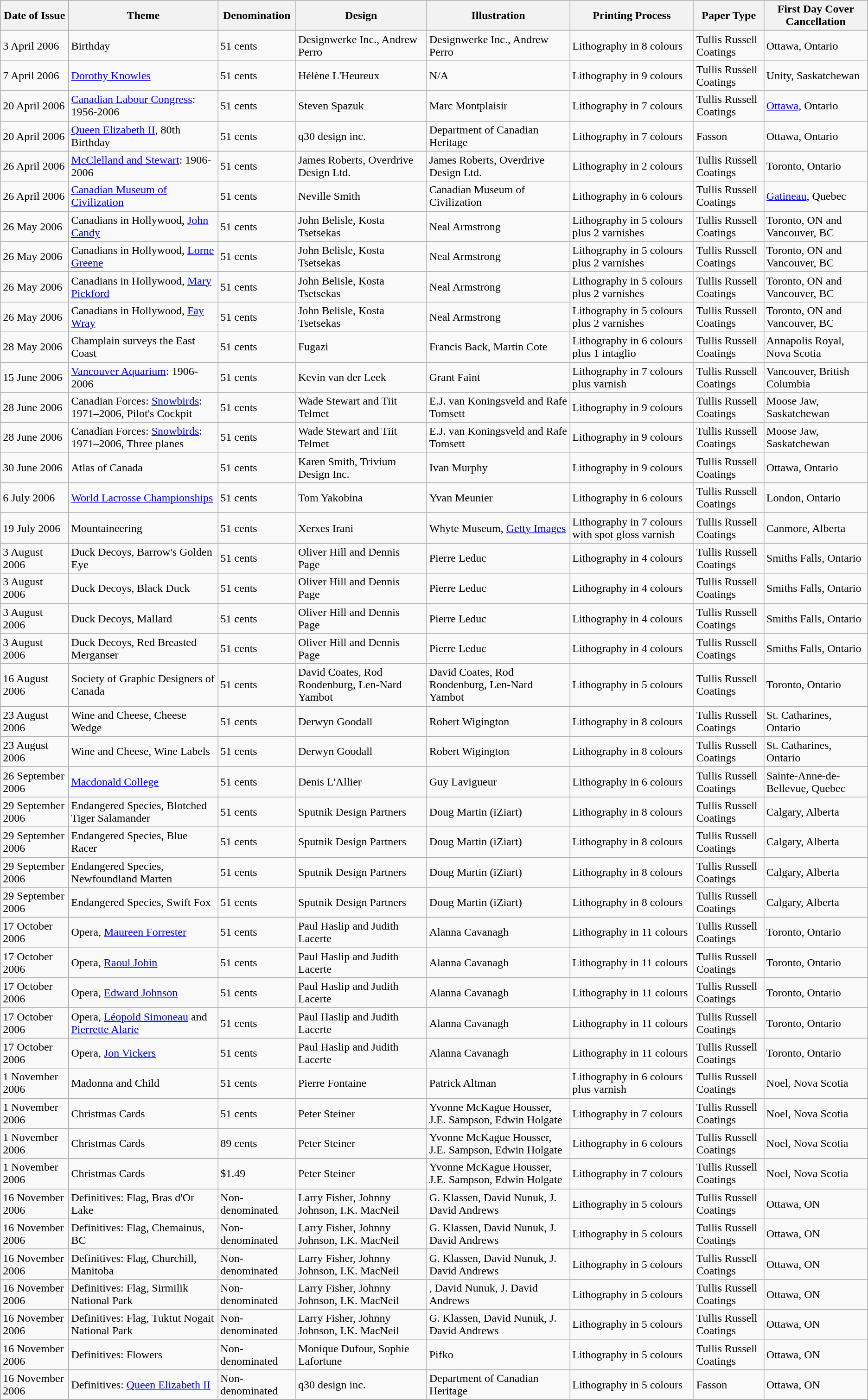<table class="wikitable sortable">
<tr>
<th>Date of Issue</th>
<th>Theme</th>
<th>Denomination</th>
<th>Design</th>
<th>Illustration</th>
<th>Printing Process</th>
<th>Paper Type</th>
<th>First Day Cover Cancellation</th>
</tr>
<tr>
<td>3 April 2006</td>
<td>Birthday</td>
<td>51 cents</td>
<td>Designwerke Inc., Andrew Perro</td>
<td>Designwerke Inc., Andrew Perro</td>
<td>Lithography in 8 colours</td>
<td>Tullis Russell Coatings</td>
<td>Ottawa, Ontario</td>
</tr>
<tr>
<td>7 April 2006</td>
<td><a href='#'>Dorothy Knowles</a></td>
<td>51 cents</td>
<td>Hélène L'Heureux</td>
<td>N/A</td>
<td>Lithography in 9 colours</td>
<td>Tullis Russell Coatings</td>
<td>Unity, Saskatchewan</td>
</tr>
<tr>
<td>20 April 2006</td>
<td><a href='#'>Canadian Labour Congress</a>: 1956-2006</td>
<td>51 cents</td>
<td>Steven Spazuk</td>
<td>Marc Montplaisir</td>
<td>Lithography in 7 colours</td>
<td>Tullis Russell Coatings</td>
<td><a href='#'>Ottawa</a>, Ontario</td>
</tr>
<tr>
<td>20 April 2006</td>
<td><a href='#'>Queen Elizabeth II</a>, 80th Birthday</td>
<td>51 cents</td>
<td>q30 design inc.</td>
<td>Department of Canadian Heritage</td>
<td>Lithography in 7 colours</td>
<td>Fasson</td>
<td>Ottawa, Ontario</td>
</tr>
<tr>
<td>26 April 2006</td>
<td><a href='#'>McClelland and Stewart</a>: 1906-2006</td>
<td>51 cents</td>
<td>James Roberts, Overdrive Design Ltd.</td>
<td>James Roberts, Overdrive Design Ltd.</td>
<td>Lithography in 2 colours</td>
<td>Tullis Russell Coatings</td>
<td>Toronto, Ontario</td>
</tr>
<tr>
<td>26 April 2006</td>
<td><a href='#'>Canadian Museum of Civilization</a></td>
<td>51 cents</td>
<td>Neville Smith</td>
<td>Canadian Museum of Civilization</td>
<td>Lithography in 6 colours</td>
<td>Tullis Russell Coatings</td>
<td><a href='#'>Gatineau</a>, Quebec</td>
</tr>
<tr>
<td>26 May 2006</td>
<td>Canadians in Hollywood, <a href='#'>John Candy</a></td>
<td>51 cents</td>
<td>John Belisle, Kosta Tsetsekas</td>
<td>Neal Armstrong</td>
<td>Lithography in 5 colours plus 2 varnishes</td>
<td>Tullis Russell Coatings</td>
<td>Toronto, ON and Vancouver, BC</td>
</tr>
<tr>
<td>26 May 2006</td>
<td>Canadians in Hollywood, <a href='#'>Lorne Greene</a></td>
<td>51 cents</td>
<td>John Belisle, Kosta Tsetsekas</td>
<td>Neal Armstrong</td>
<td>Lithography in 5 colours plus 2 varnishes</td>
<td>Tullis Russell Coatings</td>
<td>Toronto, ON and Vancouver, BC</td>
</tr>
<tr>
<td>26 May 2006</td>
<td>Canadians in Hollywood, <a href='#'>Mary Pickford</a></td>
<td>51 cents</td>
<td>John Belisle, Kosta Tsetsekas</td>
<td>Neal Armstrong</td>
<td>Lithography in 5 colours plus 2 varnishes</td>
<td>Tullis Russell Coatings</td>
<td>Toronto, ON and Vancouver, BC</td>
</tr>
<tr>
<td>26 May 2006</td>
<td>Canadians in Hollywood, <a href='#'>Fay Wray</a></td>
<td>51 cents</td>
<td>John Belisle, Kosta Tsetsekas</td>
<td>Neal Armstrong</td>
<td>Lithography in 5 colours plus 2 varnishes</td>
<td>Tullis Russell Coatings</td>
<td>Toronto, ON and Vancouver, BC</td>
</tr>
<tr>
<td>28 May 2006</td>
<td>Champlain surveys the East Coast</td>
<td>51 cents</td>
<td>Fugazi</td>
<td>Francis Back, Martin Cote</td>
<td>Lithography in 6 colours plus 1 intaglio</td>
<td>Tullis Russell Coatings</td>
<td>Annapolis Royal, Nova Scotia</td>
</tr>
<tr>
<td>15 June 2006</td>
<td><a href='#'>Vancouver Aquarium</a>: 1906-2006</td>
<td>51 cents</td>
<td>Kevin van der Leek</td>
<td>Grant Faint</td>
<td>Lithography in 7 colours plus varnish</td>
<td>Tullis Russell Coatings</td>
<td>Vancouver, British Columbia</td>
</tr>
<tr>
<td>28 June 2006</td>
<td>Canadian Forces: <a href='#'>Snowbirds</a>: 1971–2006, Pilot's Cockpit</td>
<td>51 cents</td>
<td>Wade Stewart and Tiit Telmet</td>
<td>E.J. van Koningsveld and Rafe Tomsett</td>
<td>Lithography in 9 colours</td>
<td>Tullis Russell Coatings</td>
<td>Moose Jaw, Saskatchewan</td>
</tr>
<tr>
<td>28 June 2006</td>
<td>Canadian Forces: <a href='#'>Snowbirds</a>: 1971–2006, Three planes</td>
<td>51 cents</td>
<td>Wade Stewart and Tiit Telmet</td>
<td>E.J. van Koningsveld and Rafe Tomsett</td>
<td>Lithography in 9 colours</td>
<td>Tullis Russell Coatings</td>
<td>Moose Jaw, Saskatchewan</td>
</tr>
<tr>
<td>30 June 2006</td>
<td>Atlas of Canada</td>
<td>51 cents</td>
<td>Karen Smith, Trivium Design Inc.</td>
<td>Ivan Murphy</td>
<td>Lithography in 9 colours</td>
<td>Tullis Russell Coatings</td>
<td>Ottawa, Ontario</td>
</tr>
<tr>
<td>6 July 2006</td>
<td><a href='#'>World Lacrosse Championships</a></td>
<td>51 cents</td>
<td>Tom Yakobina</td>
<td>Yvan Meunier</td>
<td>Lithography in 6 colours</td>
<td>Tullis Russell Coatings</td>
<td>London, Ontario</td>
</tr>
<tr>
<td>19 July 2006</td>
<td>Mountaineering</td>
<td>51 cents</td>
<td>Xerxes Irani</td>
<td>Whyte Museum, <a href='#'>Getty Images</a></td>
<td>Lithography in 7 colours with spot gloss varnish</td>
<td>Tullis Russell Coatings</td>
<td>Canmore, Alberta</td>
</tr>
<tr>
<td>3 August 2006</td>
<td>Duck Decoys, Barrow's Golden Eye</td>
<td>51 cents</td>
<td>Oliver Hill and Dennis Page</td>
<td>Pierre Leduc</td>
<td>Lithography in 4 colours</td>
<td>Tullis Russell Coatings</td>
<td>Smiths Falls, Ontario</td>
</tr>
<tr>
<td>3 August 2006</td>
<td>Duck Decoys, Black Duck</td>
<td>51 cents</td>
<td>Oliver Hill and Dennis Page</td>
<td>Pierre Leduc</td>
<td>Lithography in 4 colours</td>
<td>Tullis Russell Coatings</td>
<td>Smiths Falls, Ontario</td>
</tr>
<tr>
<td>3 August 2006</td>
<td>Duck Decoys, Mallard</td>
<td>51 cents</td>
<td>Oliver Hill and Dennis Page</td>
<td>Pierre Leduc</td>
<td>Lithography in 4 colours</td>
<td>Tullis Russell Coatings</td>
<td>Smiths Falls, Ontario</td>
</tr>
<tr>
<td>3 August 2006</td>
<td>Duck Decoys, Red Breasted Merganser</td>
<td>51 cents</td>
<td>Oliver Hill and Dennis Page</td>
<td>Pierre Leduc</td>
<td>Lithography in 4 colours</td>
<td>Tullis Russell Coatings</td>
<td>Smiths Falls, Ontario</td>
</tr>
<tr>
<td>16 August 2006</td>
<td>Society of Graphic Designers of Canada</td>
<td>51 cents</td>
<td>David Coates, Rod Roodenburg, Len-Nard Yambot</td>
<td>David Coates, Rod Roodenburg, Len-Nard Yambot</td>
<td>Lithography in 5 colours</td>
<td>Tullis Russell Coatings</td>
<td>Toronto, Ontario</td>
</tr>
<tr>
<td>23 August 2006</td>
<td>Wine and Cheese, Cheese Wedge</td>
<td>51 cents</td>
<td>Derwyn Goodall</td>
<td>Robert Wigington</td>
<td>Lithography in 8 colours</td>
<td>Tullis Russell Coatings</td>
<td>St. Catharines, Ontario</td>
</tr>
<tr>
<td>23 August 2006</td>
<td>Wine and Cheese, Wine Labels</td>
<td>51 cents</td>
<td>Derwyn Goodall</td>
<td>Robert Wigington</td>
<td>Lithography in 8 colours</td>
<td>Tullis Russell Coatings</td>
<td>St. Catharines, Ontario</td>
</tr>
<tr>
<td>26 September 2006</td>
<td><a href='#'>Macdonald College</a></td>
<td>51 cents</td>
<td>Denis L'Allier</td>
<td>Guy Lavigueur</td>
<td>Lithography in 6 colours</td>
<td>Tullis Russell Coatings</td>
<td>Sainte-Anne-de-Bellevue, Quebec</td>
</tr>
<tr>
<td>29 September 2006</td>
<td>Endangered Species, Blotched Tiger Salamander</td>
<td>51 cents</td>
<td>Sputnik Design Partners</td>
<td>Doug Martin (iZiart)</td>
<td>Lithography in 8 colours</td>
<td>Tullis Russell Coatings</td>
<td>Calgary, Alberta</td>
</tr>
<tr>
<td>29 September 2006</td>
<td>Endangered Species, Blue Racer</td>
<td>51 cents</td>
<td>Sputnik Design Partners</td>
<td>Doug Martin (iZiart)</td>
<td>Lithography in 8 colours</td>
<td>Tullis Russell Coatings</td>
<td>Calgary, Alberta</td>
</tr>
<tr>
<td>29 September 2006</td>
<td>Endangered Species, Newfoundland Marten</td>
<td>51 cents</td>
<td>Sputnik Design Partners</td>
<td>Doug Martin (iZiart)</td>
<td>Lithography in 8 colours</td>
<td>Tullis Russell Coatings</td>
<td>Calgary, Alberta</td>
</tr>
<tr>
<td>29 September 2006</td>
<td>Endangered Species, Swift Fox</td>
<td>51 cents</td>
<td>Sputnik Design Partners</td>
<td>Doug Martin (iZiart)</td>
<td>Lithography in 8 colours</td>
<td>Tullis Russell Coatings</td>
<td>Calgary, Alberta</td>
</tr>
<tr>
<td>17 October 2006</td>
<td>Opera, <a href='#'>Maureen Forrester</a></td>
<td>51 cents</td>
<td>Paul Haslip and Judith Lacerte</td>
<td>Alanna Cavanagh</td>
<td>Lithography in 11 colours</td>
<td>Tullis Russell Coatings</td>
<td>Toronto, Ontario</td>
</tr>
<tr>
<td>17 October 2006</td>
<td>Opera, <a href='#'>Raoul Jobin</a></td>
<td>51 cents</td>
<td>Paul Haslip and Judith Lacerte</td>
<td>Alanna Cavanagh</td>
<td>Lithography in 11 colours</td>
<td>Tullis Russell Coatings</td>
<td>Toronto, Ontario</td>
</tr>
<tr>
<td>17 October 2006</td>
<td>Opera, <a href='#'>Edward Johnson</a></td>
<td>51 cents</td>
<td>Paul Haslip and Judith Lacerte</td>
<td>Alanna Cavanagh</td>
<td>Lithography in 11 colours</td>
<td>Tullis Russell Coatings</td>
<td>Toronto, Ontario</td>
</tr>
<tr>
<td>17 October 2006</td>
<td>Opera, <a href='#'>Léopold Simoneau</a> and <a href='#'>Pierrette Alarie</a></td>
<td>51 cents</td>
<td>Paul Haslip and Judith Lacerte</td>
<td>Alanna Cavanagh</td>
<td>Lithography in 11 colours</td>
<td>Tullis Russell Coatings</td>
<td>Toronto, Ontario</td>
</tr>
<tr>
<td>17 October 2006</td>
<td>Opera, <a href='#'>Jon Vickers</a></td>
<td>51 cents</td>
<td>Paul Haslip and Judith Lacerte</td>
<td>Alanna Cavanagh</td>
<td>Lithography in 11 colours</td>
<td>Tullis Russell Coatings</td>
<td>Toronto, Ontario</td>
</tr>
<tr>
<td>1 November 2006</td>
<td>Madonna and Child</td>
<td>51 cents</td>
<td>Pierre Fontaine</td>
<td>Patrick Altman</td>
<td>Lithography in 6 colours plus varnish</td>
<td>Tullis Russell Coatings</td>
<td>Noel, Nova Scotia</td>
</tr>
<tr>
<td>1 November 2006</td>
<td>Christmas Cards</td>
<td>51 cents</td>
<td>Peter Steiner</td>
<td>Yvonne McKague Housser, J.E. Sampson, Edwin Holgate</td>
<td>Lithography in 7 colours</td>
<td>Tullis Russell Coatings</td>
<td>Noel, Nova Scotia</td>
</tr>
<tr>
<td>1 November 2006</td>
<td>Christmas Cards</td>
<td>89 cents</td>
<td>Peter Steiner</td>
<td>Yvonne McKague Housser, J.E. Sampson, Edwin Holgate</td>
<td>Lithography in 6 colours</td>
<td>Tullis Russell Coatings</td>
<td>Noel, Nova Scotia</td>
</tr>
<tr>
<td>1 November 2006</td>
<td>Christmas Cards</td>
<td>$1.49</td>
<td>Peter Steiner</td>
<td>Yvonne McKague Housser, J.E. Sampson, Edwin Holgate</td>
<td>Lithography in 7 colours</td>
<td>Tullis Russell Coatings</td>
<td>Noel, Nova Scotia</td>
</tr>
<tr>
<td>16 November 2006</td>
<td>Definitives: Flag, Bras d'Or Lake</td>
<td>Non-denominated</td>
<td>Larry Fisher, Johnny Johnson, I.K. MacNeil</td>
<td>G. Klassen, David Nunuk, J. David Andrews</td>
<td>Lithography in 5 colours</td>
<td>Tullis Russell Coatings</td>
<td>Ottawa, ON</td>
</tr>
<tr>
<td>16 November 2006</td>
<td>Definitives: Flag, Chemainus, BC</td>
<td>Non-denominated</td>
<td>Larry Fisher, Johnny Johnson, I.K. MacNeil</td>
<td>G. Klassen, David Nunuk, J. David Andrews</td>
<td>Lithography in 5 colours</td>
<td>Tullis Russell Coatings</td>
<td>Ottawa, ON</td>
</tr>
<tr>
<td>16 November 2006</td>
<td>Definitives: Flag, Churchill, Manitoba</td>
<td>Non-denominated</td>
<td>Larry Fisher, Johnny Johnson, I.K. MacNeil</td>
<td>G. Klassen, David Nunuk, J. David Andrews</td>
<td>Lithography in 5 colours</td>
<td>Tullis Russell Coatings</td>
<td>Ottawa, ON</td>
</tr>
<tr>
<td>16 November 2006</td>
<td>Definitives: Flag, Sirmilik National Park</td>
<td>Non-denominated</td>
<td>Larry Fisher, Johnny Johnson, I.K. MacNeil</td>
<td>, David Nunuk, J. David Andrews</td>
<td>Lithography in 5 colours</td>
<td>Tullis Russell Coatings</td>
<td>Ottawa, ON</td>
</tr>
<tr>
<td>16 November 2006</td>
<td>Definitives: Flag, Tuktut Nogait National Park</td>
<td>Non-denominated</td>
<td>Larry Fisher, Johnny Johnson, I.K. MacNeil</td>
<td>G. Klassen, David Nunuk, J. David Andrews</td>
<td>Lithography in 5 colours</td>
<td>Tullis Russell Coatings</td>
<td>Ottawa, ON</td>
</tr>
<tr>
<td>16 November 2006</td>
<td>Definitives: Flowers</td>
<td>Non-denominated</td>
<td>Monique Dufour, Sophie Lafortune</td>
<td>Pifko</td>
<td>Lithography in 5 colours</td>
<td>Tullis Russell Coatings</td>
<td>Ottawa, ON</td>
</tr>
<tr>
<td>16 November 2006</td>
<td>Definitives: <a href='#'>Queen Elizabeth II</a></td>
<td>Non-denominated</td>
<td>q30 design inc.</td>
<td>Department of Canadian Heritage</td>
<td>Lithography in 5 colours</td>
<td>Fasson</td>
<td>Ottawa, ON</td>
</tr>
<tr>
</tr>
</table>
